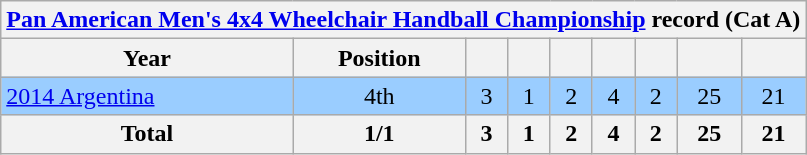<table class="wikitable" style="text-align: center;">
<tr>
<th colspan=10><a href='#'>Pan American Men's 4x4 Wheelchair Handball Championship</a> record (Cat A)</th>
</tr>
<tr>
<th>Year</th>
<th>Position</th>
<th></th>
<th></th>
<th></th>
<th></th>
<th></th>
<th></th>
<th></th>
</tr>
<tr style="background:#9acdff">
<td align=left> <a href='#'>2014 Argentina</a></td>
<td>4th</td>
<td>3</td>
<td>1</td>
<td>2</td>
<td>4</td>
<td>2</td>
<td>25</td>
<td>21</td>
</tr>
<tr>
<th>Total</th>
<th>1/1</th>
<th>3</th>
<th>1</th>
<th>2</th>
<th>4</th>
<th>2</th>
<th>25</th>
<th>21</th>
</tr>
</table>
